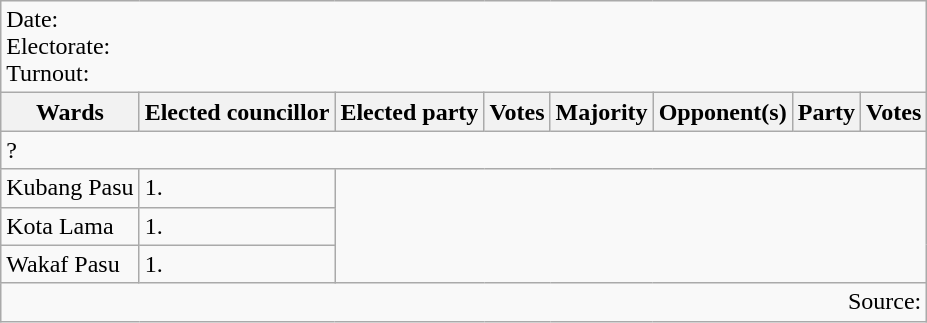<table class=wikitable>
<tr>
<td colspan=8>Date: <br>Electorate: <br>Turnout:</td>
</tr>
<tr>
<th>Wards</th>
<th>Elected councillor</th>
<th>Elected party</th>
<th>Votes</th>
<th>Majority</th>
<th>Opponent(s)</th>
<th>Party</th>
<th>Votes</th>
</tr>
<tr>
<td colspan=8>? </td>
</tr>
<tr>
<td>Kubang Pasu</td>
<td>1.</td>
</tr>
<tr>
<td>Kota Lama</td>
<td>1.</td>
</tr>
<tr>
<td>Wakaf Pasu</td>
<td>1.</td>
</tr>
<tr>
<td colspan=8 align=right>Source:</td>
</tr>
</table>
